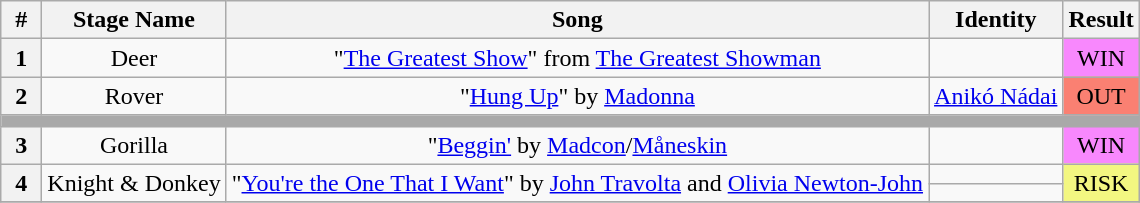<table class="wikitable" style="text-align:center">
<tr>
<th style="width:20px">#</th>
<th>Stage Name</th>
<th>Song</th>
<th>Identity</th>
<th>Result</th>
</tr>
<tr>
<th>1</th>
<td>Deer</td>
<td>"<a href='#'>The Greatest Show</a>" from <a href='#'>The Greatest Showman</a></td>
<td></td>
<td bgcolor="F888FD">WIN</td>
</tr>
<tr>
<th>2</th>
<td>Rover</td>
<td>"<a href='#'>Hung Up</a>" by <a href='#'>Madonna</a></td>
<td><a href='#'>Anikó Nádai</a></td>
<td bgcolor="salmon">OUT</td>
</tr>
<tr>
<th colspan="5" style="background:darkgrey"></th>
</tr>
<tr>
<th>3</th>
<td>Gorilla</td>
<td>"<a href='#'>Beggin'</a> by <a href='#'>Madcon</a>/<a href='#'>Måneskin</a></td>
<td></td>
<td bgcolor="F888FD">WIN</td>
</tr>
<tr>
<th rowspan="2">4</th>
<td rowspan="2">Knight & Donkey</td>
<td rowspan="2">"<a href='#'>You're the One That I Want</a>" by <a href='#'>John Travolta</a> and <a href='#'>Olivia Newton-John</a></td>
<td></td>
<td rowspan="2" bgcolor="F3F781">RISK</td>
</tr>
<tr>
<td></td>
</tr>
<tr>
</tr>
</table>
